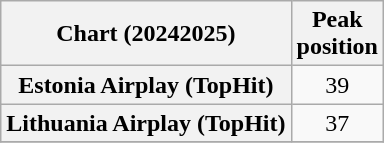<table class="wikitable sortable plainrowheaders" style="text-align:center">
<tr>
<th scope="col">Chart (20242025)</th>
<th scope="col">Peak<br>position</th>
</tr>
<tr>
<th scope="row">Estonia Airplay (TopHit)</th>
<td>39</td>
</tr>
<tr>
<th scope="row">Lithuania Airplay (TopHit)</th>
<td>37</td>
</tr>
<tr>
</tr>
</table>
